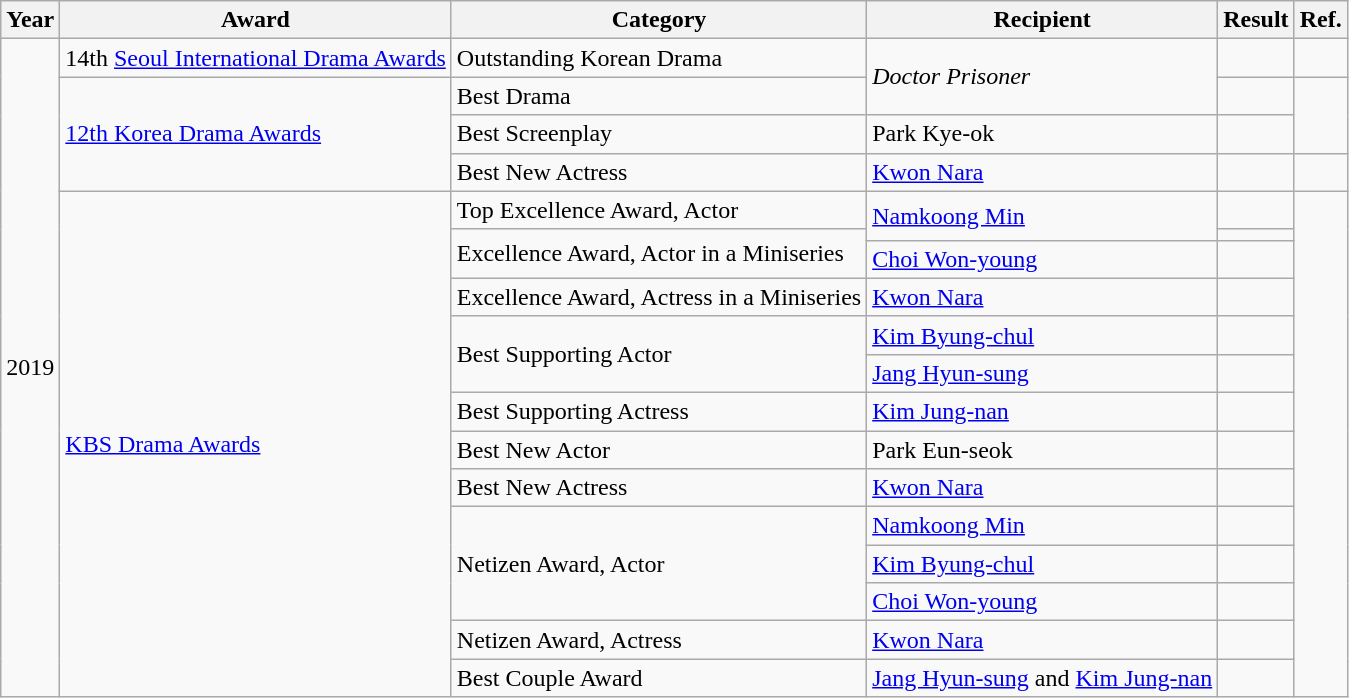<table class="wikitable">
<tr>
<th>Year</th>
<th>Award</th>
<th>Category</th>
<th>Recipient</th>
<th>Result</th>
<th>Ref.</th>
</tr>
<tr>
<td rowspan=18>2019</td>
<td>14th <a href='#'>Seoul International Drama Awards</a></td>
<td>Outstanding Korean Drama</td>
<td rowspan=2><em>Doctor Prisoner</em></td>
<td></td>
<td></td>
</tr>
<tr>
<td rowspan=3><a href='#'>12th Korea Drama Awards</a></td>
<td>Best Drama</td>
<td></td>
<td rowspan=2></td>
</tr>
<tr>
<td>Best Screenplay</td>
<td>Park Kye-ok</td>
<td></td>
</tr>
<tr>
<td>Best New Actress</td>
<td><a href='#'>Kwon Nara</a></td>
<td></td>
<td></td>
</tr>
<tr>
<td rowspan=14><a href='#'>KBS Drama Awards</a></td>
<td>Top Excellence Award, Actor</td>
<td rowspan=2><a href='#'>Namkoong Min</a></td>
<td></td>
<td rowspan=14></td>
</tr>
<tr>
<td rowspan=2>Excellence Award, Actor in a Miniseries</td>
<td></td>
</tr>
<tr>
<td><a href='#'>Choi Won-young</a></td>
<td></td>
</tr>
<tr>
<td>Excellence Award, Actress in a Miniseries</td>
<td><a href='#'>Kwon Nara</a></td>
<td></td>
</tr>
<tr>
<td rowspan="2">Best Supporting Actor</td>
<td><a href='#'>Kim Byung-chul</a></td>
<td></td>
</tr>
<tr>
<td><a href='#'>Jang Hyun-sung</a></td>
<td></td>
</tr>
<tr>
<td>Best Supporting Actress</td>
<td><a href='#'>Kim Jung-nan</a></td>
<td></td>
</tr>
<tr>
<td>Best New Actor</td>
<td>Park Eun-seok</td>
<td></td>
</tr>
<tr>
<td>Best New Actress</td>
<td><a href='#'>Kwon Nara</a></td>
<td></td>
</tr>
<tr>
<td rowspan=3>Netizen Award, Actor</td>
<td><a href='#'>Namkoong Min</a></td>
<td></td>
</tr>
<tr>
<td><a href='#'>Kim Byung-chul</a></td>
<td></td>
</tr>
<tr>
<td><a href='#'>Choi Won-young</a></td>
<td></td>
</tr>
<tr>
<td>Netizen Award, Actress</td>
<td><a href='#'>Kwon Nara</a></td>
<td></td>
</tr>
<tr>
<td>Best Couple Award</td>
<td><a href='#'>Jang Hyun-sung</a> and <a href='#'>Kim Jung-nan</a></td>
<td></td>
</tr>
</table>
